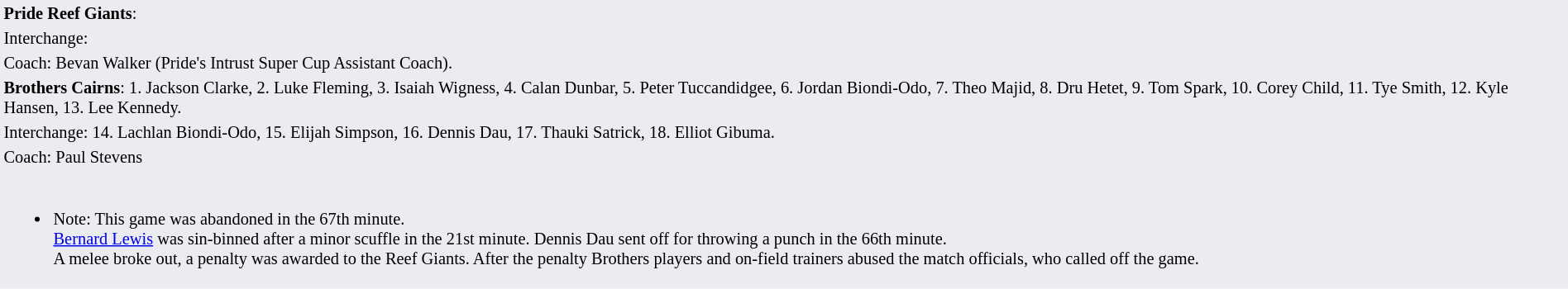<table style="background:#eaecf0; font-size:85%; width:100%;">
<tr>
<td><strong>Pride Reef Giants</strong>:             </td>
</tr>
<tr>
<td>Interchange:    </td>
</tr>
<tr>
<td>Coach: Bevan Walker (Pride's Intrust Super Cup Assistant Coach).</td>
</tr>
<tr>
<td><strong>Brothers Cairns</strong>: 1. Jackson Clarke, 2. Luke Fleming, 3. Isaiah Wigness, 4. Calan Dunbar, 5. Peter Tuccandidgee, 6. Jordan Biondi-Odo, 7. Theo Majid, 8. Dru Hetet, 9. Tom Spark, 10. Corey Child, 11. Tye Smith, 12. Kyle Hansen, 13. Lee Kennedy.</td>
</tr>
<tr>
<td>Interchange: 14. Lachlan Biondi-Odo, 15. Elijah Simpson, 16. Dennis Dau, 17. Thauki Satrick, 18. Elliot Gibuma.</td>
</tr>
<tr>
<td>Coach: Paul Stevens</td>
</tr>
<tr>
<td><br><ul><li>Note: This game was abandoned in the 67th minute.<br><a href='#'>Bernard Lewis</a> was sin-binned after a minor scuffle in the 21st minute. Dennis Dau sent off for throwing a punch in the 66th minute.<br>A melee broke out, a penalty was awarded to the Reef Giants. After the penalty Brothers players and on-field trainers abused the match officials, who called off the game.</li></ul></td>
</tr>
</table>
